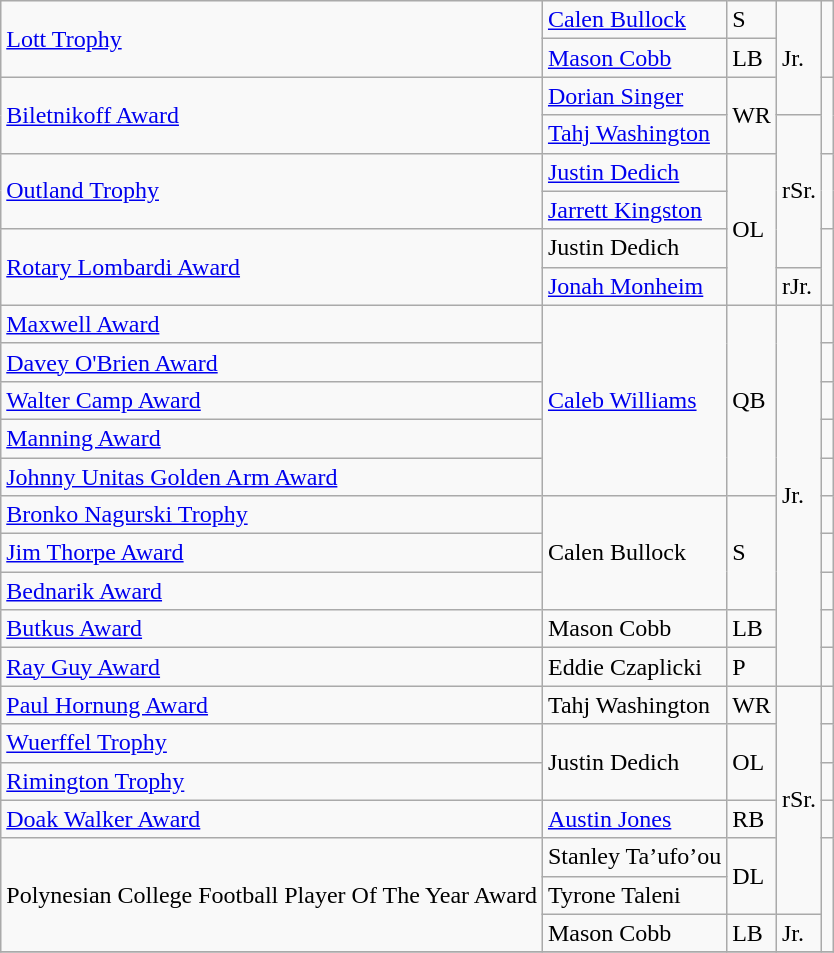<table class="wikitable">
<tr>
<td rowspan=2><a href='#'>Lott Trophy</a></td>
<td><a href='#'>Calen Bullock</a></td>
<td>S</td>
<td rowspan=3>Jr.</td>
<td rowspan=2></td>
</tr>
<tr>
<td><a href='#'>Mason Cobb</a></td>
<td>LB</td>
</tr>
<tr>
<td rowspan=2><a href='#'>Biletnikoff Award</a></td>
<td><a href='#'>Dorian Singer</a></td>
<td rowspan=2>WR</td>
<td rowspan=2></td>
</tr>
<tr>
<td><a href='#'>Tahj Washington</a></td>
<td rowspan=4>rSr.</td>
</tr>
<tr>
<td rowspan=2><a href='#'>Outland Trophy</a></td>
<td><a href='#'>Justin Dedich</a></td>
<td rowspan=4>OL</td>
<td rowspan=2></td>
</tr>
<tr>
<td><a href='#'>Jarrett Kingston</a></td>
</tr>
<tr>
<td rowspan=2><a href='#'>Rotary Lombardi Award</a></td>
<td>Justin Dedich</td>
<td rowspan=2></td>
</tr>
<tr>
<td><a href='#'>Jonah Monheim</a></td>
<td>rJr.</td>
</tr>
<tr>
<td><a href='#'>Maxwell Award</a></td>
<td rowspan=5><a href='#'>Caleb Williams</a></td>
<td rowspan=5>QB</td>
<td rowspan=10>Jr.</td>
<td></td>
</tr>
<tr>
<td><a href='#'>Davey O'Brien Award</a></td>
<td></td>
</tr>
<tr>
<td><a href='#'>Walter Camp Award</a></td>
<td></td>
</tr>
<tr>
<td><a href='#'>Manning Award</a></td>
<td></td>
</tr>
<tr>
<td><a href='#'>Johnny Unitas Golden Arm Award</a></td>
<td></td>
</tr>
<tr>
<td><a href='#'>Bronko Nagurski Trophy</a></td>
<td rowspan=3>Calen Bullock</td>
<td rowspan=3>S</td>
<td></td>
</tr>
<tr>
<td><a href='#'>Jim Thorpe Award</a></td>
<td></td>
</tr>
<tr>
<td><a href='#'>Bednarik Award</a></td>
<td></td>
</tr>
<tr>
<td><a href='#'>Butkus Award</a></td>
<td>Mason Cobb</td>
<td>LB</td>
<td></td>
</tr>
<tr>
<td><a href='#'>Ray Guy Award</a></td>
<td>Eddie Czaplicki</td>
<td>P</td>
<td></td>
</tr>
<tr>
<td><a href='#'>Paul Hornung Award</a></td>
<td>Tahj Washington</td>
<td>WR</td>
<td rowspan=6>rSr.</td>
<td></td>
</tr>
<tr>
<td><a href='#'>Wuerffel Trophy</a></td>
<td rowspan=2>Justin Dedich</td>
<td rowspan=2>OL</td>
<td></td>
</tr>
<tr>
<td><a href='#'>Rimington Trophy</a></td>
<td></td>
</tr>
<tr>
<td><a href='#'>Doak Walker Award</a></td>
<td><a href='#'>Austin Jones</a></td>
<td>RB</td>
<td></td>
</tr>
<tr>
<td rowspan=3>Polynesian College Football Player Of The Year Award</td>
<td>Stanley Ta’ufo’ou</td>
<td rowspan=2>DL</td>
<td rowspan=3></td>
</tr>
<tr>
<td>Tyrone Taleni</td>
</tr>
<tr>
<td>Mason Cobb</td>
<td>LB</td>
<td>Jr.</td>
</tr>
<tr>
</tr>
</table>
